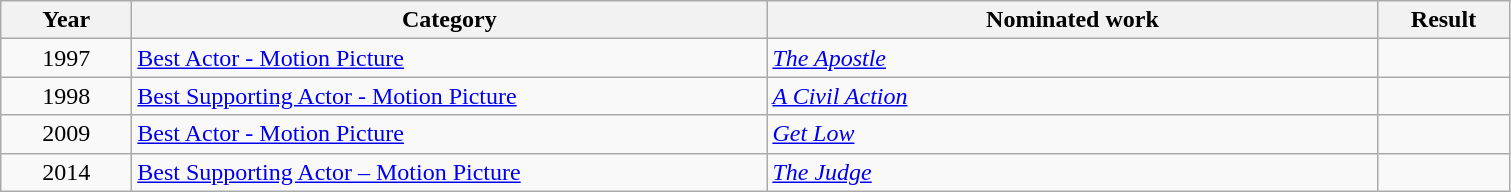<table class=wikitable>
<tr>
<th scope="col" style="width:5em;">Year</th>
<th scope="col" style="width:26em;">Category</th>
<th scope="col" style="width:25em;">Nominated work</th>
<th scope="col" style="width:5em;">Result</th>
</tr>
<tr>
<td style="text-align:center;">1997</td>
<td><a href='#'>Best Actor - Motion Picture</a></td>
<td><em><a href='#'>The Apostle</a></em></td>
<td></td>
</tr>
<tr>
<td style="text-align:center;">1998</td>
<td><a href='#'>Best Supporting Actor - Motion Picture</a></td>
<td><em><a href='#'>A Civil Action</a></em></td>
<td></td>
</tr>
<tr>
<td style="text-align:center;">2009</td>
<td><a href='#'>Best Actor - Motion Picture</a></td>
<td><em><a href='#'>Get Low</a></em></td>
<td></td>
</tr>
<tr>
<td style="text-align:center;">2014</td>
<td><a href='#'>Best Supporting Actor – Motion Picture</a></td>
<td><em><a href='#'>The Judge</a></em></td>
<td></td>
</tr>
</table>
